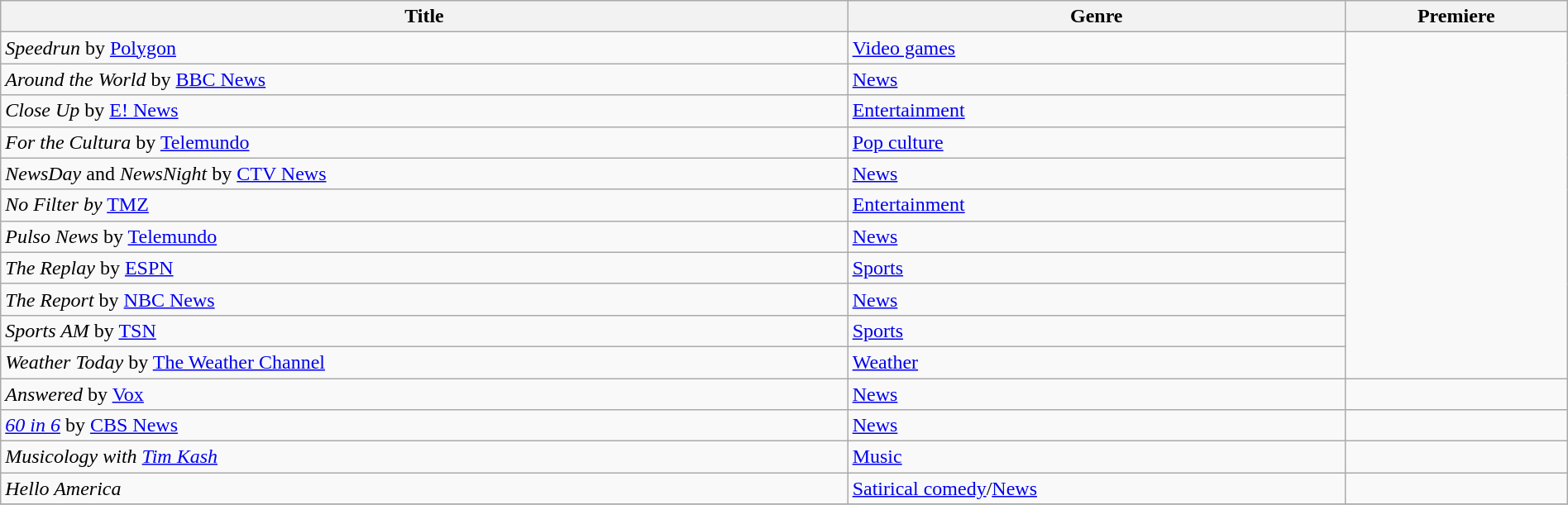<table class="wikitable sortable" style="width:100%;">
<tr>
<th>Title</th>
<th>Genre</th>
<th>Premiere</th>
</tr>
<tr>
<td><em>Speedrun</em> by <a href='#'>Polygon</a></td>
<td><a href='#'>Video games</a></td>
<td rowspan="11"></td>
</tr>
<tr>
<td><em>Around the World</em> by <a href='#'>BBC News</a></td>
<td><a href='#'>News</a></td>
</tr>
<tr>
<td><em>Close Up</em> by <a href='#'>E! News</a></td>
<td><a href='#'>Entertainment</a></td>
</tr>
<tr>
<td><em>For the Cultura</em> by <a href='#'>Telemundo</a></td>
<td><a href='#'>Pop culture</a></td>
</tr>
<tr>
<td><em>NewsDay</em> and <em>NewsNight</em> by <a href='#'>CTV News</a></td>
<td><a href='#'>News</a></td>
</tr>
<tr>
<td><em>No Filter by</em> <a href='#'>TMZ</a></td>
<td><a href='#'>Entertainment</a></td>
</tr>
<tr>
<td><em>Pulso News</em> by <a href='#'>Telemundo</a></td>
<td><a href='#'>News</a></td>
</tr>
<tr>
<td><em>The Replay</em> by <a href='#'>ESPN</a></td>
<td><a href='#'>Sports</a></td>
</tr>
<tr>
<td><em>The Report</em> by <a href='#'>NBC News</a></td>
<td><a href='#'>News</a></td>
</tr>
<tr>
<td><em>Sports AM</em> by <a href='#'>TSN</a></td>
<td><a href='#'>Sports</a></td>
</tr>
<tr>
<td><em>Weather Today</em> by <a href='#'>The Weather Channel</a></td>
<td><a href='#'>Weather</a></td>
</tr>
<tr>
<td><em>Answered</em> by <a href='#'>Vox</a></td>
<td><a href='#'>News</a></td>
<td></td>
</tr>
<tr>
<td><a href='#'><em>60 in 6</em></a> by <a href='#'>CBS News</a></td>
<td><a href='#'>News</a></td>
<td></td>
</tr>
<tr>
<td><em>Musicology with <a href='#'>Tim Kash</a></em></td>
<td><a href='#'>Music</a></td>
<td></td>
</tr>
<tr>
<td><em>Hello America</em></td>
<td><a href='#'>Satirical comedy</a>/<a href='#'>News</a></td>
<td></td>
</tr>
<tr>
</tr>
</table>
